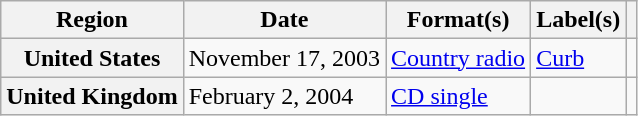<table class="wikitable plainrowheaders">
<tr>
<th scope="col">Region</th>
<th scope="col">Date</th>
<th scope="col">Format(s)</th>
<th scope="col">Label(s)</th>
<th scope="col"></th>
</tr>
<tr>
<th scope="row">United States</th>
<td>November 17, 2003</td>
<td><a href='#'>Country radio</a></td>
<td><a href='#'>Curb</a></td>
<td></td>
</tr>
<tr>
<th scope="row">United Kingdom</th>
<td>February 2, 2004</td>
<td><a href='#'>CD single</a></td>
<td></td>
<td></td>
</tr>
</table>
